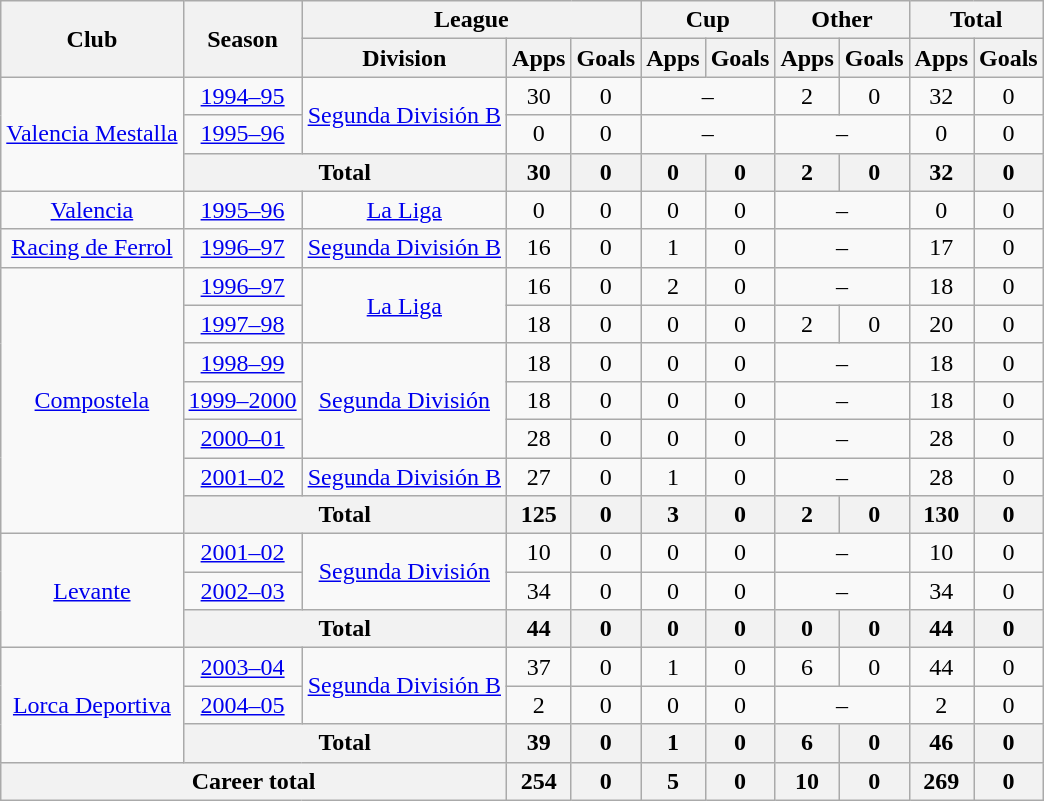<table class="wikitable" style="text-align: center;">
<tr>
<th rowspan="2">Club</th>
<th rowspan="2">Season</th>
<th colspan="3">League</th>
<th colspan="2">Cup</th>
<th colspan="2">Other</th>
<th colspan="2">Total</th>
</tr>
<tr>
<th>Division</th>
<th>Apps</th>
<th>Goals</th>
<th>Apps</th>
<th>Goals</th>
<th>Apps</th>
<th>Goals</th>
<th>Apps</th>
<th>Goals</th>
</tr>
<tr>
<td rowspan="3" valign="center"><a href='#'>Valencia Mestalla</a></td>
<td><a href='#'>1994–95</a></td>
<td rowspan="2"><a href='#'>Segunda División B</a></td>
<td>30</td>
<td>0</td>
<td colspan="2">–</td>
<td>2</td>
<td>0</td>
<td>32</td>
<td>0</td>
</tr>
<tr>
<td><a href='#'>1995–96</a></td>
<td>0</td>
<td>0</td>
<td colspan="2">–</td>
<td colspan="2">–</td>
<td>0</td>
<td>0</td>
</tr>
<tr>
<th colspan="2">Total</th>
<th>30</th>
<th>0</th>
<th>0</th>
<th>0</th>
<th>2</th>
<th>0</th>
<th>32</th>
<th>0</th>
</tr>
<tr>
<td valign="center"><a href='#'>Valencia</a></td>
<td><a href='#'>1995–96</a></td>
<td><a href='#'>La Liga</a></td>
<td>0</td>
<td>0</td>
<td>0</td>
<td>0</td>
<td colspan="2">–</td>
<td>0</td>
<td>0</td>
</tr>
<tr>
<td valign="center"><a href='#'>Racing de Ferrol</a></td>
<td><a href='#'>1996–97</a></td>
<td><a href='#'>Segunda División B</a></td>
<td>16</td>
<td>0</td>
<td>1</td>
<td>0</td>
<td colspan="2">–</td>
<td>17</td>
<td>0</td>
</tr>
<tr>
<td rowspan="7" valign="center"><a href='#'>Compostela</a></td>
<td><a href='#'>1996–97</a></td>
<td rowspan="2"><a href='#'>La Liga</a></td>
<td>16</td>
<td>0</td>
<td>2</td>
<td>0</td>
<td colspan="2">–</td>
<td>18</td>
<td>0</td>
</tr>
<tr>
<td><a href='#'>1997–98</a></td>
<td>18</td>
<td>0</td>
<td>0</td>
<td>0</td>
<td>2</td>
<td>0</td>
<td>20</td>
<td>0</td>
</tr>
<tr>
<td><a href='#'>1998–99</a></td>
<td rowspan="3"><a href='#'>Segunda División</a></td>
<td>18</td>
<td>0</td>
<td>0</td>
<td>0</td>
<td colspan="2">–</td>
<td>18</td>
<td>0</td>
</tr>
<tr>
<td><a href='#'>1999–2000</a></td>
<td>18</td>
<td>0</td>
<td>0</td>
<td>0</td>
<td colspan="2">–</td>
<td>18</td>
<td>0</td>
</tr>
<tr>
<td><a href='#'>2000–01</a></td>
<td>28</td>
<td>0</td>
<td>0</td>
<td>0</td>
<td colspan="2">–</td>
<td>28</td>
<td>0</td>
</tr>
<tr>
<td><a href='#'>2001–02</a></td>
<td><a href='#'>Segunda División B</a></td>
<td>27</td>
<td>0</td>
<td>1</td>
<td>0</td>
<td colspan="2">–</td>
<td>28</td>
<td>0</td>
</tr>
<tr>
<th colspan="2">Total</th>
<th>125</th>
<th>0</th>
<th>3</th>
<th>0</th>
<th>2</th>
<th>0</th>
<th>130</th>
<th>0</th>
</tr>
<tr>
<td rowspan="3" valign="center"><a href='#'>Levante</a></td>
<td><a href='#'>2001–02</a></td>
<td rowspan="2"><a href='#'>Segunda División</a></td>
<td>10</td>
<td>0</td>
<td>0</td>
<td>0</td>
<td colspan="2">–</td>
<td>10</td>
<td>0</td>
</tr>
<tr>
<td><a href='#'>2002–03</a></td>
<td>34</td>
<td>0</td>
<td>0</td>
<td>0</td>
<td colspan="2">–</td>
<td>34</td>
<td>0</td>
</tr>
<tr>
<th colspan="2">Total</th>
<th>44</th>
<th>0</th>
<th>0</th>
<th>0</th>
<th>0</th>
<th>0</th>
<th>44</th>
<th>0</th>
</tr>
<tr>
<td rowspan="3" valign="center"><a href='#'>Lorca Deportiva</a></td>
<td><a href='#'>2003–04</a></td>
<td rowspan="2"><a href='#'>Segunda División B</a></td>
<td>37</td>
<td>0</td>
<td>1</td>
<td>0</td>
<td>6</td>
<td>0</td>
<td>44</td>
<td>0</td>
</tr>
<tr>
<td><a href='#'>2004–05</a></td>
<td>2</td>
<td>0</td>
<td>0</td>
<td>0</td>
<td colspan="2">–</td>
<td>2</td>
<td>0</td>
</tr>
<tr>
<th colspan="2">Total</th>
<th>39</th>
<th>0</th>
<th>1</th>
<th>0</th>
<th>6</th>
<th>0</th>
<th>46</th>
<th>0</th>
</tr>
<tr>
<th colspan="3">Career total</th>
<th>254</th>
<th>0</th>
<th>5</th>
<th>0</th>
<th>10</th>
<th>0</th>
<th>269</th>
<th>0</th>
</tr>
</table>
